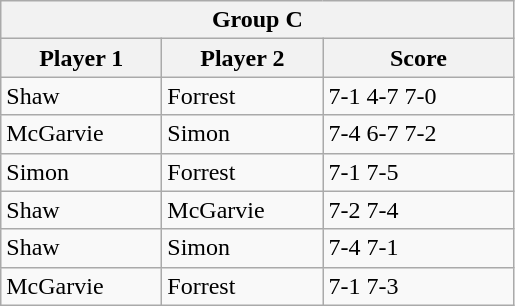<table class="wikitable">
<tr>
<th colspan="3">Group C</th>
</tr>
<tr>
<th width=100>Player 1</th>
<th width=100>Player 2</th>
<th width=120>Score</th>
</tr>
<tr>
<td>Shaw</td>
<td>Forrest</td>
<td>7-1 4-7 7-0</td>
</tr>
<tr>
<td>McGarvie</td>
<td>Simon</td>
<td>7-4 6-7 7-2</td>
</tr>
<tr>
<td>Simon</td>
<td>Forrest</td>
<td>7-1 7-5</td>
</tr>
<tr>
<td>Shaw</td>
<td>McGarvie</td>
<td>7-2 7-4</td>
</tr>
<tr>
<td>Shaw</td>
<td>Simon</td>
<td>7-4 7-1</td>
</tr>
<tr>
<td>McGarvie</td>
<td>Forrest</td>
<td>7-1 7-3</td>
</tr>
</table>
